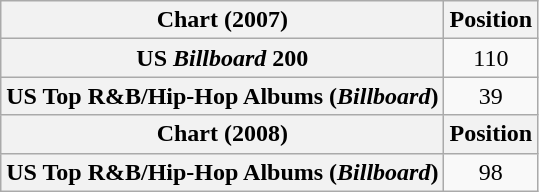<table class="wikitable plainrowheaders" style="text-align:center">
<tr>
<th scope="col">Chart (2007)</th>
<th scope="col">Position</th>
</tr>
<tr>
<th scope="row">US <em>Billboard</em> 200</th>
<td>110</td>
</tr>
<tr>
<th scope="row">US Top R&B/Hip-Hop Albums (<em>Billboard</em>)</th>
<td>39</td>
</tr>
<tr>
<th scope="col">Chart (2008)</th>
<th scope="col">Position</th>
</tr>
<tr>
<th scope="row">US Top R&B/Hip-Hop Albums (<em>Billboard</em>)</th>
<td>98</td>
</tr>
</table>
